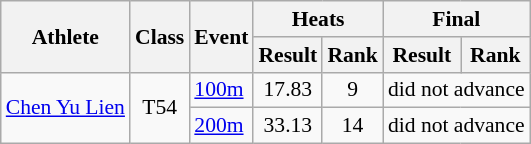<table class=wikitable style="font-size:90%">
<tr>
<th rowspan="2">Athlete</th>
<th rowspan="2">Class</th>
<th rowspan="2">Event</th>
<th colspan="2">Heats</th>
<th colspan="2">Final</th>
</tr>
<tr>
<th>Result</th>
<th>Rank</th>
<th>Result</th>
<th>Rank</th>
</tr>
<tr>
<td rowspan="2"><a href='#'>Chen Yu Lien</a></td>
<td rowspan="2" style="text-align:center;">T54</td>
<td><a href='#'>100m</a></td>
<td style="text-align:center;">17.83</td>
<td style="text-align:center;">9</td>
<td style="text-align:center;" colspan="2">did not advance</td>
</tr>
<tr>
<td><a href='#'>200m</a></td>
<td style="text-align:center;">33.13</td>
<td style="text-align:center;">14</td>
<td style="text-align:center;" colspan="2">did not advance</td>
</tr>
</table>
